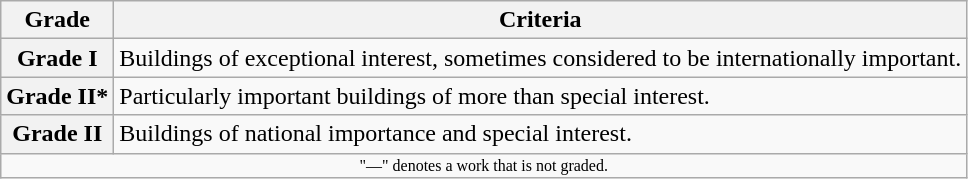<table class="wikitable" border="1">
<tr>
<th>Grade</th>
<th>Criteria</th>
</tr>
<tr>
<th>Grade I</th>
<td>Buildings of exceptional interest, sometimes considered to be internationally important.</td>
</tr>
<tr>
<th>Grade II*</th>
<td>Particularly important buildings of more than special interest.</td>
</tr>
<tr>
<th>Grade II</th>
<td>Buildings of national importance and special interest.</td>
</tr>
<tr>
<td align="center" colspan="14" style="font-size: 8pt">"—" denotes a work that is not graded.</td>
</tr>
</table>
